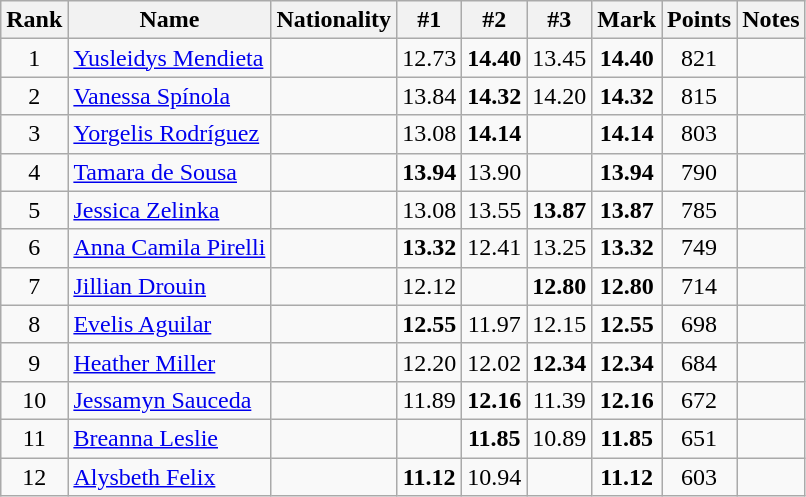<table class="wikitable sortable" style="text-align:center">
<tr>
<th>Rank</th>
<th>Name</th>
<th>Nationality</th>
<th>#1</th>
<th>#2</th>
<th>#3</th>
<th>Mark</th>
<th>Points</th>
<th>Notes</th>
</tr>
<tr>
<td>1</td>
<td align=left><a href='#'>Yusleidys Mendieta</a></td>
<td align=left></td>
<td>12.73</td>
<td><strong>14.40</strong></td>
<td>13.45</td>
<td><strong>14.40</strong></td>
<td>821</td>
<td></td>
</tr>
<tr>
<td>2</td>
<td align=left><a href='#'>Vanessa Spínola</a></td>
<td align=left></td>
<td>13.84</td>
<td><strong>14.32</strong></td>
<td>14.20</td>
<td><strong>14.32</strong></td>
<td>815</td>
<td></td>
</tr>
<tr>
<td>3</td>
<td align=left><a href='#'>Yorgelis Rodríguez</a></td>
<td align=left></td>
<td>13.08</td>
<td><strong>14.14</strong></td>
<td></td>
<td><strong>14.14</strong></td>
<td>803</td>
<td></td>
</tr>
<tr>
<td>4</td>
<td align=left><a href='#'>Tamara de Sousa</a></td>
<td align=left></td>
<td><strong>13.94</strong></td>
<td>13.90</td>
<td></td>
<td><strong>13.94</strong></td>
<td>790</td>
<td></td>
</tr>
<tr>
<td>5</td>
<td align=left><a href='#'>Jessica Zelinka</a></td>
<td align=left></td>
<td>13.08</td>
<td>13.55</td>
<td><strong>13.87</strong></td>
<td><strong>13.87</strong></td>
<td>785</td>
<td></td>
</tr>
<tr>
<td>6</td>
<td align=left><a href='#'>Anna Camila Pirelli</a></td>
<td align=left></td>
<td><strong>13.32</strong></td>
<td>12.41</td>
<td>13.25</td>
<td><strong>13.32</strong></td>
<td>749</td>
<td></td>
</tr>
<tr>
<td>7</td>
<td align=left><a href='#'>Jillian Drouin</a></td>
<td align=left></td>
<td>12.12</td>
<td></td>
<td><strong>12.80</strong></td>
<td><strong>12.80</strong></td>
<td>714</td>
<td></td>
</tr>
<tr>
<td>8</td>
<td align=left><a href='#'>Evelis Aguilar</a></td>
<td align=left></td>
<td><strong>12.55</strong></td>
<td>11.97</td>
<td>12.15</td>
<td><strong>12.55</strong></td>
<td>698</td>
<td></td>
</tr>
<tr>
<td>9</td>
<td align=left><a href='#'>Heather Miller</a></td>
<td align=left></td>
<td>12.20</td>
<td>12.02</td>
<td><strong>12.34</strong></td>
<td><strong>12.34</strong></td>
<td>684</td>
<td></td>
</tr>
<tr>
<td>10</td>
<td align=left><a href='#'>Jessamyn Sauceda</a></td>
<td align=left></td>
<td>11.89</td>
<td><strong>12.16</strong></td>
<td>11.39</td>
<td><strong>12.16</strong></td>
<td>672</td>
<td></td>
</tr>
<tr>
<td>11</td>
<td align=left><a href='#'>Breanna Leslie</a></td>
<td align=left></td>
<td></td>
<td><strong>11.85</strong></td>
<td>10.89</td>
<td><strong>11.85</strong></td>
<td>651</td>
<td></td>
</tr>
<tr>
<td>12</td>
<td align=left><a href='#'>Alysbeth Felix</a></td>
<td align=left></td>
<td><strong>11.12</strong></td>
<td>10.94</td>
<td></td>
<td><strong>11.12</strong></td>
<td>603</td>
<td></td>
</tr>
</table>
